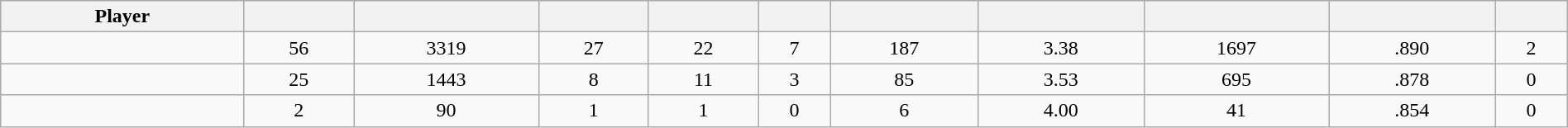<table class="wikitable sortable" style="width:100%;">
<tr style="text-align:center; background:#ddd;">
<th>Player</th>
<th></th>
<th></th>
<th></th>
<th></th>
<th></th>
<th></th>
<th></th>
<th></th>
<th></th>
<th></th>
</tr>
<tr align=center>
<td></td>
<td>56</td>
<td>3319</td>
<td>27</td>
<td>22</td>
<td>7</td>
<td>187</td>
<td>3.38</td>
<td>1697</td>
<td>.890</td>
<td>2</td>
</tr>
<tr align=center>
<td></td>
<td>25</td>
<td>1443</td>
<td>8</td>
<td>11</td>
<td>3</td>
<td>85</td>
<td>3.53</td>
<td>695</td>
<td>.878</td>
<td>0</td>
</tr>
<tr align=center>
<td></td>
<td>2</td>
<td>90</td>
<td>1</td>
<td>1</td>
<td>0</td>
<td>6</td>
<td>4.00</td>
<td>41</td>
<td>.854</td>
<td>0</td>
</tr>
</table>
